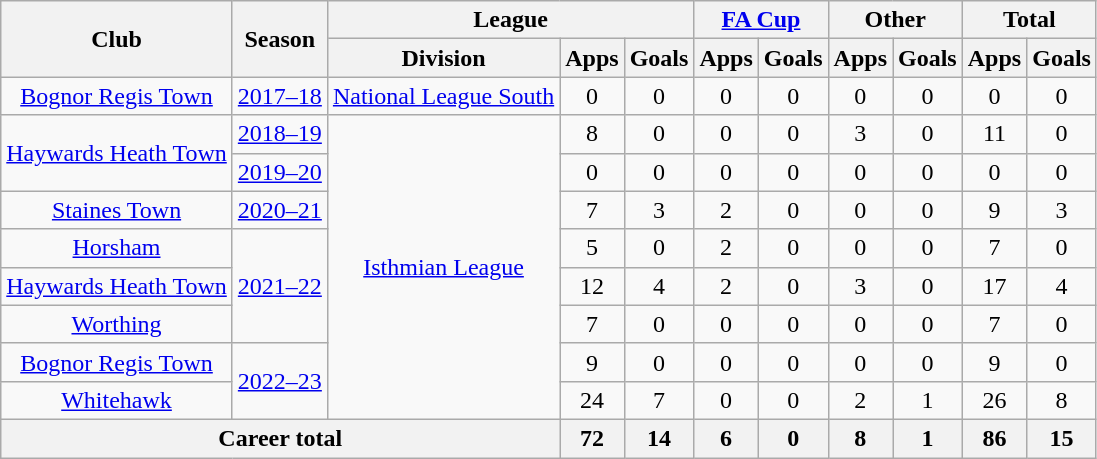<table class="wikitable" style="text-align: center">
<tr>
<th rowspan="2">Club</th>
<th rowspan="2">Season</th>
<th colspan="3">League</th>
<th colspan="2"><a href='#'>FA Cup</a></th>
<th colspan="2">Other</th>
<th colspan="2">Total</th>
</tr>
<tr>
<th>Division</th>
<th>Apps</th>
<th>Goals</th>
<th>Apps</th>
<th>Goals</th>
<th>Apps</th>
<th>Goals</th>
<th>Apps</th>
<th>Goals</th>
</tr>
<tr>
<td><a href='#'>Bognor Regis Town</a></td>
<td><a href='#'>2017–18</a></td>
<td><a href='#'>National League South</a></td>
<td>0</td>
<td>0</td>
<td>0</td>
<td>0</td>
<td>0</td>
<td>0</td>
<td>0</td>
<td>0</td>
</tr>
<tr>
<td rowspan="2"><a href='#'>Haywards Heath Town</a></td>
<td><a href='#'>2018–19</a></td>
<td rowspan="8"><a href='#'>Isthmian League</a></td>
<td>8</td>
<td>0</td>
<td>0</td>
<td>0</td>
<td>3</td>
<td>0</td>
<td>11</td>
<td>0</td>
</tr>
<tr>
<td><a href='#'>2019–20</a></td>
<td>0</td>
<td>0</td>
<td>0</td>
<td>0</td>
<td>0</td>
<td>0</td>
<td>0</td>
<td>0</td>
</tr>
<tr>
<td><a href='#'>Staines Town</a></td>
<td><a href='#'>2020–21</a></td>
<td>7</td>
<td>3</td>
<td>2</td>
<td>0</td>
<td>0</td>
<td>0</td>
<td>9</td>
<td>3</td>
</tr>
<tr>
<td><a href='#'>Horsham</a></td>
<td rowspan="3"><a href='#'>2021–22</a></td>
<td>5</td>
<td>0</td>
<td>2</td>
<td>0</td>
<td>0</td>
<td>0</td>
<td>7</td>
<td>0</td>
</tr>
<tr>
<td><a href='#'>Haywards Heath Town</a></td>
<td>12</td>
<td>4</td>
<td>2</td>
<td>0</td>
<td>3</td>
<td>0</td>
<td>17</td>
<td>4</td>
</tr>
<tr>
<td><a href='#'>Worthing</a></td>
<td>7</td>
<td>0</td>
<td>0</td>
<td>0</td>
<td>0</td>
<td>0</td>
<td>7</td>
<td 0>0</td>
</tr>
<tr>
<td><a href='#'>Bognor Regis Town</a></td>
<td rowspan="2"><a href='#'>2022–23</a></td>
<td>9</td>
<td>0</td>
<td>0</td>
<td>0</td>
<td>0</td>
<td>0</td>
<td>9</td>
<td 0>0</td>
</tr>
<tr>
<td><a href='#'>Whitehawk</a></td>
<td>24</td>
<td>7</td>
<td>0</td>
<td>0</td>
<td>2</td>
<td>1</td>
<td>26</td>
<td>8</td>
</tr>
<tr>
<th colspan="3">Career total</th>
<th>72</th>
<th>14</th>
<th>6</th>
<th>0</th>
<th>8</th>
<th>1</th>
<th>86</th>
<th>15</th>
</tr>
</table>
